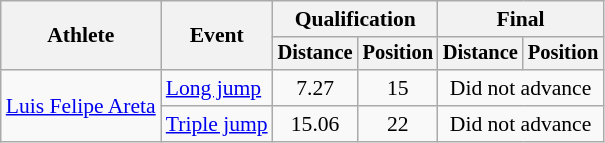<table class=wikitable style="font-size:90%">
<tr>
<th rowspan="2">Athlete</th>
<th rowspan="2">Event</th>
<th colspan="2">Qualification</th>
<th colspan="2">Final</th>
</tr>
<tr style="font-size:95%">
<th>Distance</th>
<th>Position</th>
<th>Distance</th>
<th>Position</th>
</tr>
<tr align=center>
<td align=left rowspan=2><a href='#'>Luis Felipe Areta</a></td>
<td align=left><a href='#'>Long jump</a></td>
<td>7.27</td>
<td>15</td>
<td colspan=2>Did not advance</td>
</tr>
<tr align=center>
<td align=left><a href='#'>Triple jump</a></td>
<td>15.06</td>
<td>22</td>
<td colspan=2>Did not advance</td>
</tr>
</table>
